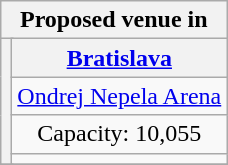<table class="wikitable" style="text-align:center">
<tr>
<th colspan="3">Proposed venue in </th>
</tr>
<tr>
<th rowspan="4" colspan="2"></th>
<th><a href='#'>Bratislava</a></th>
</tr>
<tr>
<td><a href='#'>Ondrej Nepela Arena</a></td>
</tr>
<tr>
<td>Capacity: 10,055</td>
</tr>
<tr>
<td></td>
</tr>
<tr>
</tr>
</table>
